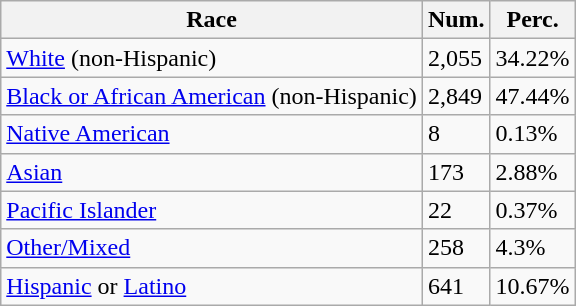<table class="wikitable">
<tr>
<th>Race</th>
<th>Num.</th>
<th>Perc.</th>
</tr>
<tr>
<td><a href='#'>White</a> (non-Hispanic)</td>
<td>2,055</td>
<td>34.22%</td>
</tr>
<tr>
<td><a href='#'>Black or African American</a> (non-Hispanic)</td>
<td>2,849</td>
<td>47.44%</td>
</tr>
<tr>
<td><a href='#'>Native American</a></td>
<td>8</td>
<td>0.13%</td>
</tr>
<tr>
<td><a href='#'>Asian</a></td>
<td>173</td>
<td>2.88%</td>
</tr>
<tr>
<td><a href='#'>Pacific Islander</a></td>
<td>22</td>
<td>0.37%</td>
</tr>
<tr>
<td><a href='#'>Other/Mixed</a></td>
<td>258</td>
<td>4.3%</td>
</tr>
<tr>
<td><a href='#'>Hispanic</a> or <a href='#'>Latino</a></td>
<td>641</td>
<td>10.67%</td>
</tr>
</table>
